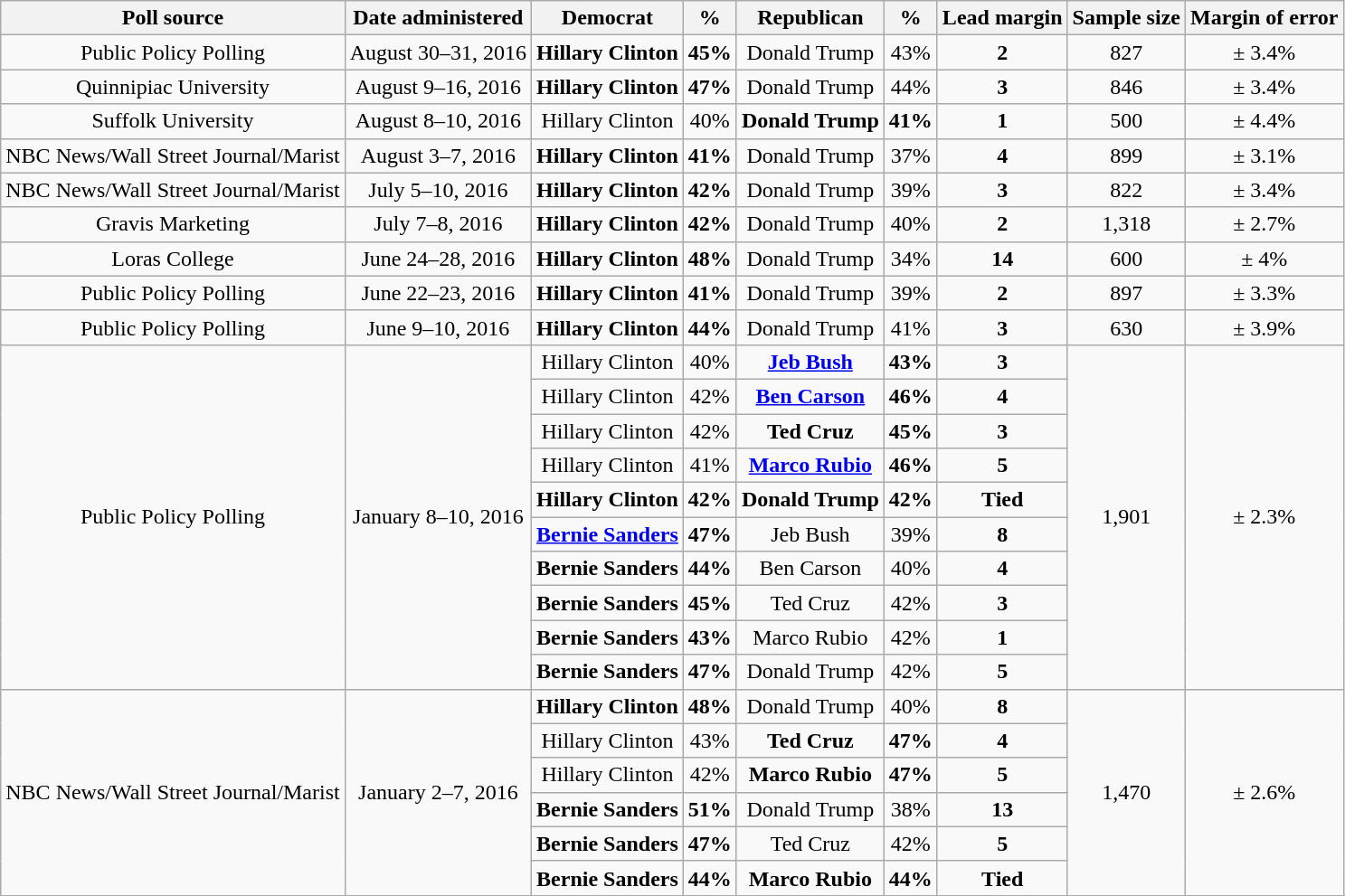<table class="wikitable" style="text-align:center;">
<tr style="vertical-align:bottom;">
<th>Poll source</th>
<th>Date administered</th>
<th>Democrat</th>
<th>%</th>
<th>Republican</th>
<th>%</th>
<th>Lead margin</th>
<th>Sample size</th>
<th>Margin of error</th>
</tr>
<tr>
<td>Public Policy Polling</td>
<td>August 30–31, 2016</td>
<td><strong>Hillary Clinton</strong></td>
<td><strong>45%</strong></td>
<td>Donald Trump</td>
<td>43%</td>
<td><strong>2</strong></td>
<td>827</td>
<td>± 3.4%</td>
</tr>
<tr>
<td>Quinnipiac University</td>
<td>August 9–16, 2016</td>
<td><strong>Hillary Clinton</strong></td>
<td><strong>47%</strong></td>
<td>Donald Trump</td>
<td>44%</td>
<td><strong>3</strong></td>
<td>846</td>
<td>± 3.4%</td>
</tr>
<tr>
<td>Suffolk University</td>
<td>August 8–10, 2016</td>
<td>Hillary Clinton</td>
<td>40%</td>
<td><strong>Donald Trump</strong></td>
<td><strong>41%</strong></td>
<td><strong>1</strong></td>
<td>500</td>
<td>± 4.4%</td>
</tr>
<tr>
<td>NBC News/Wall Street Journal/Marist</td>
<td>August 3–7, 2016</td>
<td><strong>Hillary Clinton</strong></td>
<td><strong>41%</strong></td>
<td>Donald Trump</td>
<td>37%</td>
<td><strong>4</strong></td>
<td>899</td>
<td>± 3.1%</td>
</tr>
<tr>
<td>NBC News/Wall Street Journal/Marist</td>
<td>July 5–10, 2016</td>
<td><strong>Hillary Clinton</strong></td>
<td><strong>42%</strong></td>
<td>Donald Trump</td>
<td>39%</td>
<td><strong>3</strong></td>
<td>822</td>
<td>± 3.4%</td>
</tr>
<tr>
<td>Gravis Marketing</td>
<td>July 7–8, 2016</td>
<td><strong>Hillary Clinton</strong></td>
<td><strong>42%</strong></td>
<td>Donald Trump</td>
<td>40%</td>
<td><strong>2</strong></td>
<td>1,318</td>
<td>± 2.7%</td>
</tr>
<tr>
<td>Loras College</td>
<td>June 24–28, 2016</td>
<td><strong>Hillary Clinton</strong></td>
<td><strong>48%</strong></td>
<td>Donald Trump</td>
<td>34%</td>
<td><strong>14</strong></td>
<td>600</td>
<td>± 4%</td>
</tr>
<tr>
<td>Public Policy Polling</td>
<td>June 22–23, 2016</td>
<td><strong>Hillary Clinton</strong></td>
<td><strong>41%</strong></td>
<td>Donald Trump</td>
<td>39%</td>
<td><strong>2</strong></td>
<td>897</td>
<td>± 3.3%</td>
</tr>
<tr>
<td>Public Policy Polling</td>
<td>June 9–10, 2016</td>
<td><strong>Hillary Clinton</strong></td>
<td><strong>44%</strong></td>
<td>Donald Trump</td>
<td>41%</td>
<td><strong>3</strong></td>
<td>630</td>
<td>± 3.9%</td>
</tr>
<tr>
<td rowspan="10">Public Policy Polling</td>
<td rowspan="10">January 8–10, 2016</td>
<td>Hillary Clinton</td>
<td>40%</td>
<td><strong><a href='#'>Jeb Bush</a></strong></td>
<td><strong>43%</strong></td>
<td><strong>3</strong></td>
<td rowspan="10">1,901</td>
<td rowspan="10">± 2.3%</td>
</tr>
<tr>
<td>Hillary Clinton</td>
<td>42%</td>
<td><strong><a href='#'>Ben Carson</a></strong></td>
<td><strong>46%</strong></td>
<td><strong>4</strong></td>
</tr>
<tr>
<td>Hillary Clinton</td>
<td>42%</td>
<td><strong>Ted Cruz</strong></td>
<td><strong>45%</strong></td>
<td><strong>3</strong></td>
</tr>
<tr>
<td>Hillary Clinton</td>
<td>41%</td>
<td><strong><a href='#'>Marco Rubio</a></strong></td>
<td><strong>46%</strong></td>
<td><strong>5</strong></td>
</tr>
<tr>
<td><strong>Hillary Clinton</strong></td>
<td><strong>42%</strong></td>
<td><strong>Donald Trump</strong></td>
<td><strong>42%</strong></td>
<td style="text-align:center;"><strong>Tied</strong></td>
</tr>
<tr>
<td><strong><a href='#'>Bernie Sanders</a></strong></td>
<td><strong>47%</strong></td>
<td>Jeb Bush</td>
<td>39%</td>
<td><strong>8</strong></td>
</tr>
<tr>
<td><strong>Bernie Sanders</strong></td>
<td><strong>44%</strong></td>
<td>Ben Carson</td>
<td>40%</td>
<td><strong>4</strong></td>
</tr>
<tr>
<td><strong>Bernie Sanders</strong></td>
<td><strong>45%</strong></td>
<td>Ted Cruz</td>
<td>42%</td>
<td><strong>3</strong></td>
</tr>
<tr>
<td><strong>Bernie Sanders</strong></td>
<td><strong>43%</strong></td>
<td>Marco Rubio</td>
<td>42%</td>
<td><strong>1</strong></td>
</tr>
<tr>
<td><strong>Bernie Sanders</strong></td>
<td><strong>47%</strong></td>
<td>Donald Trump</td>
<td>42%</td>
<td><strong>5</strong></td>
</tr>
<tr>
<td rowspan="6">NBC News/Wall Street Journal/Marist</td>
<td rowspan="6">January 2–7, 2016</td>
<td><strong>Hillary Clinton</strong></td>
<td><strong>48%</strong></td>
<td>Donald Trump</td>
<td>40%</td>
<td><strong>8</strong></td>
<td rowspan="6">1,470</td>
<td rowspan="6">± 2.6%</td>
</tr>
<tr>
<td>Hillary Clinton</td>
<td>43%</td>
<td><strong>Ted Cruz</strong></td>
<td><strong>47%</strong></td>
<td><strong>4</strong></td>
</tr>
<tr>
<td>Hillary Clinton</td>
<td>42%</td>
<td><strong>Marco Rubio</strong></td>
<td><strong>47%</strong></td>
<td><strong>5</strong></td>
</tr>
<tr>
<td><strong>Bernie Sanders</strong></td>
<td><strong>51%</strong></td>
<td>Donald Trump</td>
<td>38%</td>
<td><strong>13</strong></td>
</tr>
<tr>
<td><strong>Bernie Sanders</strong></td>
<td><strong>47%</strong></td>
<td>Ted Cruz</td>
<td>42%</td>
<td><strong>5</strong></td>
</tr>
<tr>
<td><strong>Bernie Sanders</strong></td>
<td><strong>44%</strong></td>
<td><strong>Marco Rubio</strong></td>
<td><strong>44%</strong></td>
<td style="text-align:center;"><strong>Tied</strong></td>
</tr>
</table>
